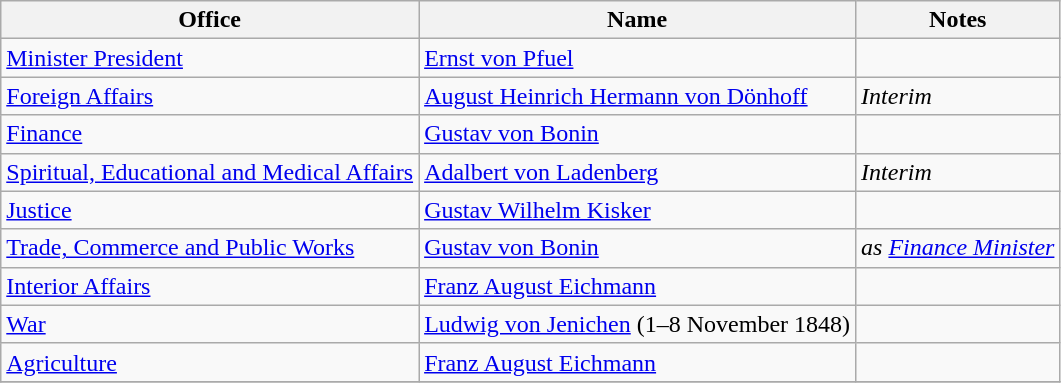<table class="wikitable">
<tr class="hintergrundfarbe8">
<th>Office</th>
<th>Name</th>
<th>Notes</th>
</tr>
<tr>
<td><a href='#'>Minister President</a></td>
<td><a href='#'>Ernst von Pfuel</a></td>
<td></td>
</tr>
<tr>
<td><a href='#'>Foreign Affairs</a></td>
<td><a href='#'>August Heinrich Hermann von Dönhoff</a></td>
<td><em>Interim</em></td>
</tr>
<tr>
<td><a href='#'>Finance</a></td>
<td><a href='#'>Gustav von Bonin</a></td>
<td></td>
</tr>
<tr>
<td><a href='#'>Spiritual, Educational and Medical Affairs</a></td>
<td><a href='#'>Adalbert von Ladenberg</a></td>
<td><em>Interim</em></td>
</tr>
<tr>
<td><a href='#'>Justice</a></td>
<td><a href='#'>Gustav Wilhelm Kisker</a></td>
<td></td>
</tr>
<tr>
<td><a href='#'>Trade, Commerce and Public Works</a></td>
<td><a href='#'>Gustav von Bonin</a></td>
<td><em>as <a href='#'>Finance Minister</a></em></td>
</tr>
<tr>
<td><a href='#'>Interior Affairs</a></td>
<td><a href='#'>Franz August Eichmann</a></td>
<td></td>
</tr>
<tr>
<td><a href='#'>War</a></td>
<td><a href='#'>Ludwig von Jenichen</a> (1–8 November 1848)</td>
<td></td>
</tr>
<tr>
<td><a href='#'>Agriculture</a></td>
<td><a href='#'>Franz August Eichmann</a></td>
<td></td>
</tr>
<tr>
</tr>
</table>
